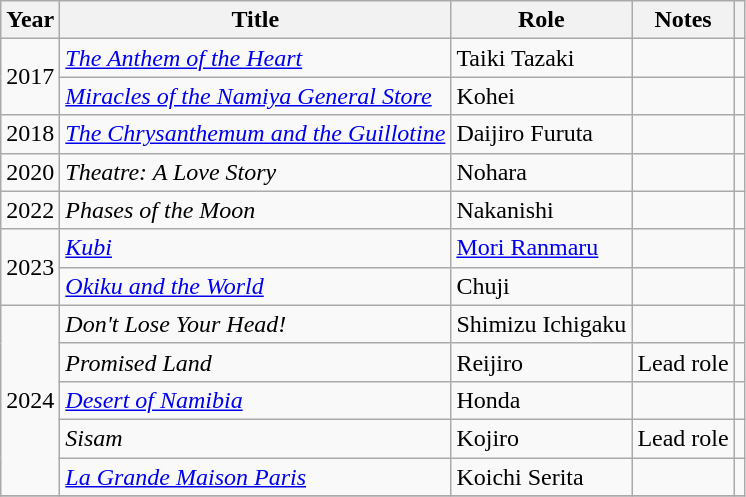<table class="wikitable sortable">
<tr>
<th>Year</th>
<th>Title</th>
<th>Role</th>
<th class="unsortable">Notes</th>
<th class="unsortable"></th>
</tr>
<tr>
<td rowspan=2>2017</td>
<td><em><a href='#'>The Anthem of the Heart</a></em></td>
<td>Taiki Tazaki</td>
<td></td>
<td></td>
</tr>
<tr>
<td><em><a href='#'>Miracles of the Namiya General Store</a></em></td>
<td>Kohei</td>
<td></td>
<td></td>
</tr>
<tr>
<td>2018</td>
<td><em><a href='#'>The Chrysanthemum and the Guillotine</a></em></td>
<td>Daijiro Furuta</td>
<td></td>
<td></td>
</tr>
<tr>
<td>2020</td>
<td><em>Theatre: A Love Story</em></td>
<td>Nohara</td>
<td></td>
<td></td>
</tr>
<tr>
<td>2022</td>
<td><em>Phases of the Moon</em></td>
<td>Nakanishi</td>
<td></td>
<td></td>
</tr>
<tr>
<td rowspan=2>2023</td>
<td><em><a href='#'>Kubi</a></em></td>
<td><a href='#'>Mori Ranmaru</a></td>
<td></td>
<td></td>
</tr>
<tr>
<td><em><a href='#'>Okiku and the World</a></em></td>
<td>Chuji</td>
<td></td>
<td></td>
</tr>
<tr>
<td rowspan=5>2024</td>
<td><em>Don't Lose Your Head!</em></td>
<td>Shimizu Ichigaku</td>
<td></td>
<td></td>
</tr>
<tr>
<td><em>Promised Land</em></td>
<td>Reijiro</td>
<td>Lead role</td>
<td></td>
</tr>
<tr>
<td><em><a href='#'>Desert of Namibia</a></em></td>
<td>Honda</td>
<td></td>
<td></td>
</tr>
<tr>
<td><em>Sisam</em></td>
<td>Kojiro</td>
<td>Lead role</td>
<td></td>
</tr>
<tr>
<td><em><a href='#'>La Grande Maison Paris</a></em></td>
<td>Koichi Serita</td>
<td></td>
<td></td>
</tr>
<tr>
</tr>
</table>
